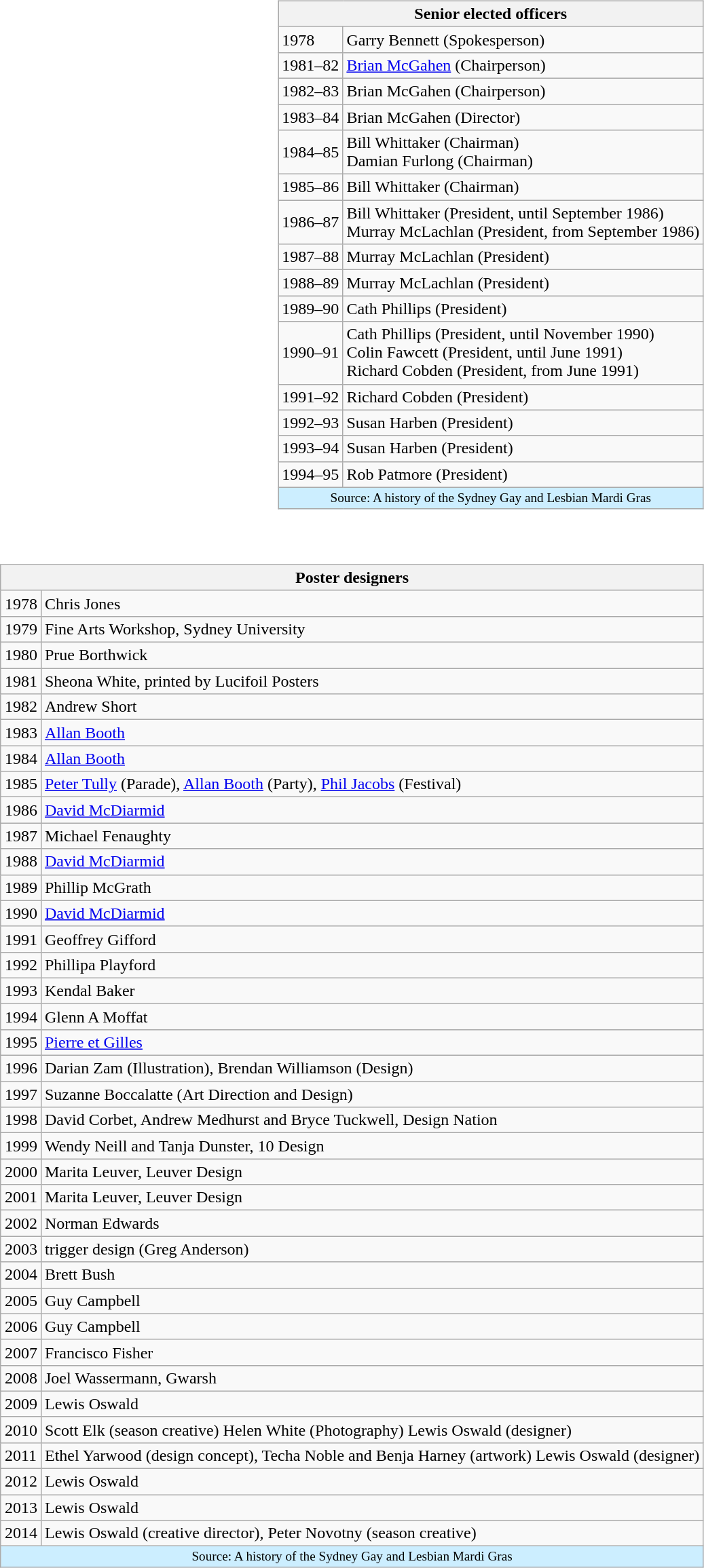<table style="float: right;">
<tr>
<td><br><table class="wikitable collapsible collapsed" style="float: right;" border="1">
<tr>
<th colspan=2>Senior elected officers</th>
</tr>
<tr>
<td>1978</td>
<td>Garry Bennett (Spokesperson)</td>
</tr>
<tr>
<td>1981–82</td>
<td><a href='#'>Brian McGahen</a> (Chairperson)</td>
</tr>
<tr>
<td>1982–83</td>
<td>Brian McGahen (Chairperson)</td>
</tr>
<tr>
<td>1983–84</td>
<td>Brian McGahen (Director)</td>
</tr>
<tr>
<td>1984–85</td>
<td>Bill Whittaker (Chairman)<br>Damian Furlong (Chairman)</td>
</tr>
<tr>
<td>1985–86</td>
<td>Bill Whittaker (Chairman)</td>
</tr>
<tr>
<td>1986–87</td>
<td>Bill Whittaker (President, until September 1986)<br>Murray McLachlan (President, from September 1986)</td>
</tr>
<tr>
<td>1987–88</td>
<td>Murray McLachlan (President)</td>
</tr>
<tr>
<td>1988–89</td>
<td>Murray McLachlan (President)</td>
</tr>
<tr>
<td>1989–90</td>
<td>Cath Phillips (President)</td>
</tr>
<tr>
<td>1990–91</td>
<td>Cath Phillips (President, until November 1990)<br>Colin Fawcett (President, until June 1991)<br>Richard Cobden (President, from June 1991)</td>
</tr>
<tr>
<td>1991–92</td>
<td>Richard Cobden (President)</td>
</tr>
<tr>
<td>1992–93</td>
<td>Susan Harben (President)</td>
</tr>
<tr>
<td>1993–94</td>
<td>Susan Harben (President)</td>
</tr>
<tr>
<td>1994–95</td>
<td>Rob Patmore (President)</td>
</tr>
<tr>
<td colspan="2" style="font-size:80%; background:#cef; text-align:center;">Source: A history of the Sydney Gay and Lesbian Mardi Gras</td>
</tr>
</table>
</td>
</tr>
<tr>
<td><br><table class="wikitable collapsible collapsed" style="float: right;" border="1">
<tr>
<th colspan=2>Poster designers</th>
</tr>
<tr>
<td>1978</td>
<td>Chris Jones</td>
</tr>
<tr>
<td>1979</td>
<td>Fine Arts Workshop, Sydney University</td>
</tr>
<tr>
<td>1980</td>
<td>Prue Borthwick</td>
</tr>
<tr>
<td>1981</td>
<td>Sheona White, printed by Lucifoil Posters</td>
</tr>
<tr>
<td>1982</td>
<td>Andrew Short</td>
</tr>
<tr>
<td>1983</td>
<td><a href='#'>Allan Booth</a></td>
</tr>
<tr>
<td>1984</td>
<td><a href='#'>Allan Booth</a></td>
</tr>
<tr>
<td>1985</td>
<td><a href='#'>Peter Tully</a> (Parade), <a href='#'>Allan Booth</a> (Party), <a href='#'>Phil Jacobs</a> (Festival)</td>
</tr>
<tr>
<td>1986</td>
<td><a href='#'>David McDiarmid</a></td>
</tr>
<tr>
<td>1987</td>
<td>Michael Fenaughty</td>
</tr>
<tr>
<td>1988</td>
<td><a href='#'>David McDiarmid</a></td>
</tr>
<tr>
<td>1989</td>
<td>Phillip McGrath</td>
</tr>
<tr>
<td>1990</td>
<td><a href='#'>David McDiarmid</a></td>
</tr>
<tr>
<td>1991</td>
<td>Geoffrey Gifford</td>
</tr>
<tr>
<td>1992</td>
<td>Phillipa Playford</td>
</tr>
<tr>
<td>1993</td>
<td>Kendal Baker</td>
</tr>
<tr>
<td>1994</td>
<td>Glenn A Moffat</td>
</tr>
<tr>
<td>1995</td>
<td><a href='#'>Pierre et Gilles</a></td>
</tr>
<tr>
<td>1996</td>
<td>Darian Zam (Illustration), Brendan Williamson (Design)</td>
</tr>
<tr>
<td>1997</td>
<td>Suzanne Boccalatte (Art Direction and Design)</td>
</tr>
<tr>
<td>1998</td>
<td>David Corbet, Andrew Medhurst and Bryce Tuckwell, Design Nation</td>
</tr>
<tr>
<td>1999</td>
<td>Wendy Neill and Tanja Dunster, 10 Design</td>
</tr>
<tr>
<td>2000</td>
<td>Marita Leuver, Leuver Design</td>
</tr>
<tr>
<td>2001</td>
<td>Marita Leuver, Leuver Design</td>
</tr>
<tr>
<td>2002</td>
<td>Norman Edwards</td>
</tr>
<tr>
<td>2003</td>
<td>trigger design (Greg Anderson)</td>
</tr>
<tr>
<td>2004</td>
<td>Brett Bush</td>
</tr>
<tr>
<td>2005</td>
<td>Guy Campbell</td>
</tr>
<tr>
<td>2006</td>
<td>Guy Campbell</td>
</tr>
<tr>
<td>2007</td>
<td>Francisco Fisher</td>
</tr>
<tr>
<td>2008</td>
<td>Joel Wassermann, Gwarsh</td>
</tr>
<tr>
<td>2009</td>
<td>Lewis Oswald</td>
</tr>
<tr>
<td>2010</td>
<td>Scott Elk (season creative) Helen White (Photography) Lewis Oswald (designer)</td>
</tr>
<tr>
<td>2011</td>
<td>Ethel Yarwood (design concept), Techa Noble and Benja Harney (artwork) Lewis Oswald (designer)</td>
</tr>
<tr>
<td>2012</td>
<td>Lewis Oswald</td>
</tr>
<tr>
<td>2013</td>
<td>Lewis Oswald</td>
</tr>
<tr>
<td>2014</td>
<td>Lewis Oswald (creative director), Peter Novotny (season creative)</td>
</tr>
<tr>
<td colspan="2" style="font-size:80%; background:#cef; text-align:center;">Source: A history of the Sydney Gay and Lesbian Mardi Gras</td>
</tr>
</table>
</td>
</tr>
</table>
